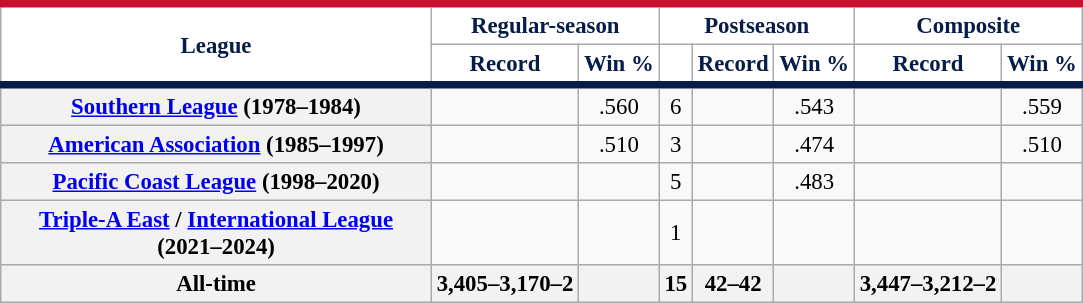<table class="wikitable sortable plainrowheaders" style="font-size: 95%; text-align:center;">
<tr>
<th rowspan="2" scope="col" style="background-color:#ffffff; border-top:#c8102e 5px solid; border-bottom:#071d49 5px solid; color:#071d49" width="280px">League</th>
<th colspan="2" scope="col" style="background-color:#ffffff; border-top:#c8102e 5px solid; color:#071d49">Regular-season</th>
<th colspan="3" scope="col" style="background-color:#ffffff; border-top:#c8102e 5px solid; color:#071d49">Postseason</th>
<th colspan="2" scope="col" style="background-color:#ffffff; border-top:#c8102e 5px solid; color:#071d49">Composite</th>
</tr>
<tr>
<th scope="col" style="background-color:#ffffff; border-bottom:#071d49 5px solid; color:#071d49">Record</th>
<th scope="col" style="background-color:#ffffff; border-bottom:#071d49 5px solid; color:#071d49">Win %</th>
<th scope="col" style="background-color:#ffffff; border-bottom:#071d49 5px solid; color:#071d49"></th>
<th scope="col" style="background-color:#ffffff; border-bottom:#071d49 5px solid; color:#071d49">Record</th>
<th scope="col" style="background-color:#ffffff; border-bottom:#071d49 5px solid; color:#071d49">Win %</th>
<th scope="col" style="background-color:#ffffff; border-bottom:#071d49 5px solid; color:#071d49">Record</th>
<th scope="col" style="background-color:#ffffff; border-bottom:#071d49 5px solid; color:#071d49">Win %</th>
</tr>
<tr>
<th scope="row"><a href='#'>Southern League</a> (1978–1984)</th>
<td></td>
<td>.560</td>
<td>6</td>
<td></td>
<td>.543</td>
<td></td>
<td>.559</td>
</tr>
<tr>
<th scope="row"><a href='#'>American Association</a> (1985–1997)</th>
<td></td>
<td>.510</td>
<td>3</td>
<td></td>
<td>.474</td>
<td></td>
<td>.510</td>
</tr>
<tr>
<th scope="row"><a href='#'>Pacific Coast League</a> (1998–2020)</th>
<td></td>
<td></td>
<td>5</td>
<td></td>
<td>.483</td>
<td></td>
<td></td>
</tr>
<tr>
<th scope="row"><a href='#'>Triple-A East</a> / <a href='#'>International League</a> (2021–2024)</th>
<td></td>
<td></td>
<td>1</td>
<td></td>
<td></td>
<td></td>
<td></td>
</tr>
<tr>
<th scope="row"><strong>All-time</strong></th>
<th>3,405–3,170–2</th>
<th></th>
<th>15</th>
<th>42–42</th>
<th></th>
<th>3,447–3,212–2</th>
<th></th>
</tr>
</table>
